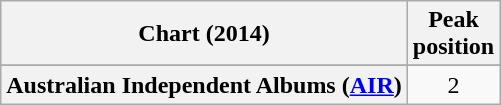<table class="wikitable sortable plainrowheaders" style="text-align:center;">
<tr>
<th>Chart (2014)</th>
<th>Peak<br>position</th>
</tr>
<tr>
</tr>
<tr>
<th scope="row">Australian Independent Albums (<a href='#'>AIR</a>)</th>
<td>2</td>
</tr>
</table>
